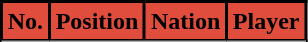<table class="wikitable sortable">
<tr>
<th style="background:#E14D3D; color:black; border:2px solid black;;" scope="col">No.</th>
<th style="background:#E14D3D; color:black; border:2px solid black;;" scope="col">Position</th>
<th style="background:#E14D3D; color:black; border:2px solid black;;" scope="col">Nation</th>
<th style="background:#E14D3D; color:black; border:2px solid black;;" scope="col">Player</th>
</tr>
<tr>
</tr>
</table>
